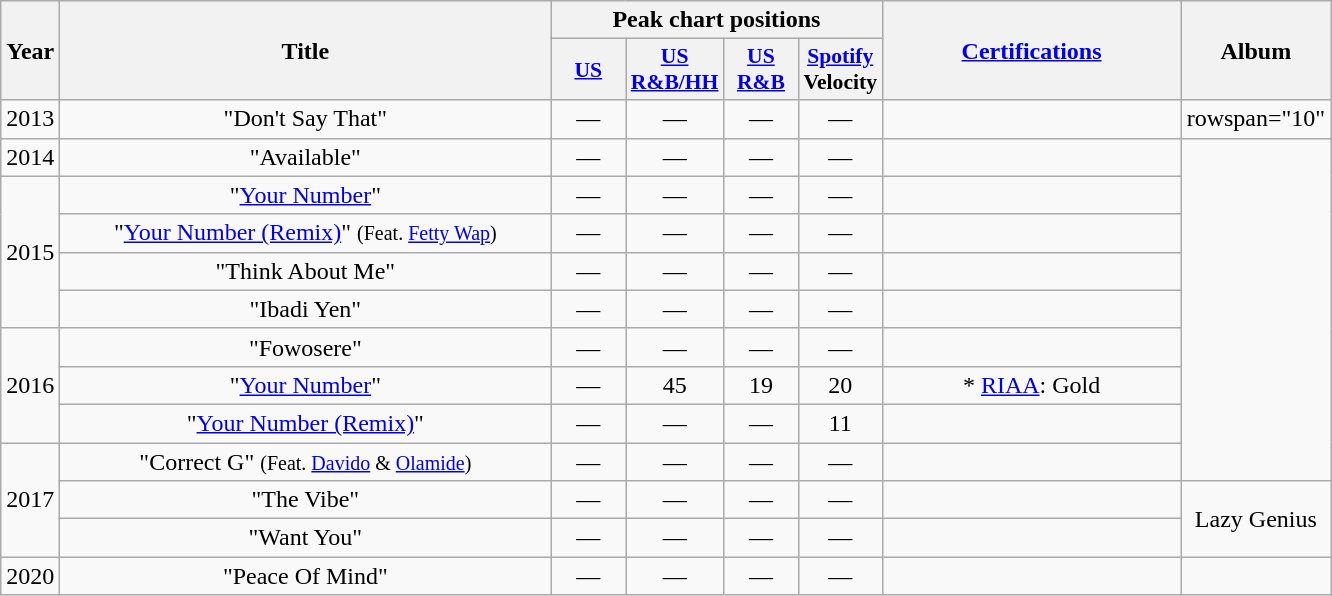<table class="wikitable plainrowheaders" style="text-align:center;">
<tr>
<th scope="col" rowspan="2">Year</th>
<th scope="col" rowspan="2" style="width:20em;">Title</th>
<th scope="col" colspan="4">Peak chart positions</th>
<th scope="col" rowspan="2" style="width:12em;"><a href='#'>Certifications</a></th>
<th scope="col" rowspan="2">Album</th>
</tr>
<tr>
<th scope="col" style="width:3em;font-size:90%;"><a href='#'>US</a></th>
<th scope="col" style="width:3em;font-size:90%;"><a href='#'>US<br>R&B/HH</a></th>
<th scope="col" style="width:3em;font-size:90%;"><a href='#'>US<br>R&B</a></th>
<th scope="col" style="width:3em;font-size:90%;"><a href='#'>Spotify</a> Velocity</th>
</tr>
<tr>
<td>2013</td>
<td>"Don't Say That"</td>
<td>—</td>
<td>—</td>
<td>—</td>
<td>—</td>
<td></td>
<td>rowspan="10"</td>
</tr>
<tr>
<td>2014</td>
<td>"Available"</td>
<td>—</td>
<td>—</td>
<td>—</td>
<td>—</td>
<td></td>
</tr>
<tr>
<td rowspan="4">2015</td>
<td>"<a href='#'>Your Number</a>"</td>
<td>—</td>
<td>—</td>
<td>—</td>
<td>—</td>
<td></td>
</tr>
<tr>
<td>"<a href='#'>Your Number (Remix)</a>" <small>(Feat. <a href='#'>Fetty Wap</a>)</small></td>
<td>—</td>
<td>—</td>
<td>—</td>
<td>—</td>
<td></td>
</tr>
<tr>
<td>"Think About Me"</td>
<td>—</td>
<td>—</td>
<td>—</td>
<td>—</td>
<td></td>
</tr>
<tr>
<td>"Ibadi Yen"</td>
<td>—</td>
<td>—</td>
<td>—</td>
<td>—</td>
<td></td>
</tr>
<tr>
<td rowspan="3">2016</td>
<td>"Fowosere"</td>
<td>—</td>
<td>—</td>
<td>—</td>
<td>—</td>
<td></td>
</tr>
<tr>
<td>"<a href='#'>Your Number</a>"</td>
<td>—</td>
<td>45</td>
<td>19</td>
<td>20</td>
<td>* <a href='#'>RIAA</a>: Gold</td>
</tr>
<tr>
<td>"<a href='#'>Your Number (Remix)</a>"</td>
<td>—</td>
<td>—</td>
<td>—</td>
<td>11</td>
<td></td>
</tr>
<tr>
<td rowspan="3">2017</td>
<td>"Correct G" <small>(Feat. <a href='#'>Davido</a> & <a href='#'>Olamide</a>)</small></td>
<td>—</td>
<td>—</td>
<td>—</td>
<td>—</td>
<td></td>
</tr>
<tr>
<td>"The Vibe"</td>
<td>—</td>
<td>—</td>
<td>—</td>
<td>—</td>
<td></td>
<td rowspan="2">Lazy Genius</td>
</tr>
<tr>
<td>"Want You"</td>
<td>—</td>
<td>—</td>
<td>—</td>
<td>—</td>
<td></td>
</tr>
<tr>
<td>2020</td>
<td>"Peace Of Mind"</td>
<td>—</td>
<td>—</td>
<td>—</td>
<td>—</td>
<td></td>
<td></td>
</tr>
</table>
